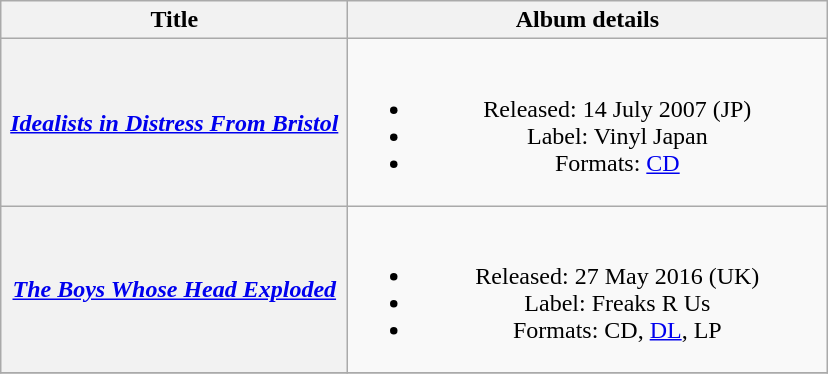<table class="wikitable plainrowheaders" style="text-align:center;">
<tr>
<th scope="col" rowspan="1" style="width:14em;">Title</th>
<th scope="col" rowspan="1" style="width:19.5em;">Album details</th>
</tr>
<tr>
<th scope="row"><em><a href='#'>Idealists in Distress From Bristol</a></em></th>
<td><br><ul><li>Released: 14 July 2007 <span>(JP)</span></li><li>Label: Vinyl Japan</li><li>Formats: <a href='#'>CD</a></li></ul></td>
</tr>
<tr>
<th scope="row"><em><a href='#'>The Boys Whose Head Exploded</a></em></th>
<td><br><ul><li>Released: 27 May 2016 <span>(UK)</span></li><li>Label: Freaks R Us</li><li>Formats: CD, <a href='#'>DL</a>, LP</li></ul></td>
</tr>
<tr>
</tr>
</table>
